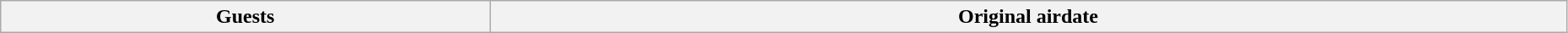<table class="wikitable plainrowheaders" style="width:98%;">
<tr>
<th>Guests</th>
<th>Original airdate<br>












</th>
</tr>
</table>
